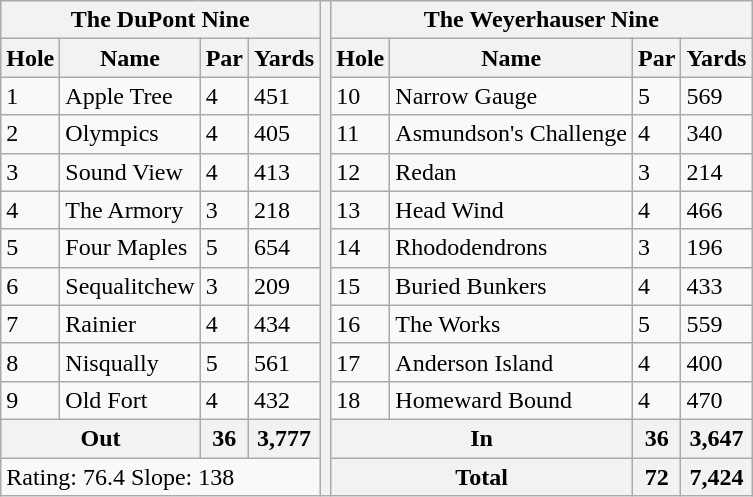<table class="wikitable">
<tr>
<th colspan="4">The DuPont Nine</th>
<th rowspan="13"></th>
<th colspan="4">The Weyerhauser Nine</th>
</tr>
<tr>
<th>Hole</th>
<th>Name</th>
<th>Par</th>
<th>Yards</th>
<th>Hole</th>
<th>Name</th>
<th>Par</th>
<th>Yards</th>
</tr>
<tr>
<td>1</td>
<td>Apple Tree</td>
<td>4</td>
<td>451</td>
<td>10</td>
<td>Narrow Gauge</td>
<td>5</td>
<td>569</td>
</tr>
<tr>
<td>2</td>
<td>Olympics</td>
<td>4</td>
<td>405</td>
<td>11</td>
<td>Asmundson's Challenge</td>
<td>4</td>
<td>340</td>
</tr>
<tr>
<td>3</td>
<td>Sound View</td>
<td>4</td>
<td>413</td>
<td>12</td>
<td>Redan</td>
<td>3</td>
<td>214</td>
</tr>
<tr>
<td>4</td>
<td>The Armory</td>
<td>3</td>
<td>218</td>
<td>13</td>
<td>Head Wind</td>
<td>4</td>
<td>466</td>
</tr>
<tr>
<td>5</td>
<td>Four Maples</td>
<td>5</td>
<td>654</td>
<td>14</td>
<td>Rhododendrons</td>
<td>3</td>
<td>196</td>
</tr>
<tr>
<td>6</td>
<td>Sequalitchew</td>
<td>3</td>
<td>209</td>
<td>15</td>
<td>Buried Bunkers</td>
<td>4</td>
<td>433</td>
</tr>
<tr>
<td>7</td>
<td>Rainier</td>
<td>4</td>
<td>434</td>
<td>16</td>
<td>The Works</td>
<td>5</td>
<td>559</td>
</tr>
<tr>
<td>8</td>
<td>Nisqually</td>
<td>5</td>
<td>561</td>
<td>17</td>
<td>Anderson Island</td>
<td>4</td>
<td>400</td>
</tr>
<tr>
<td>9</td>
<td>Old Fort</td>
<td>4</td>
<td>432</td>
<td>18</td>
<td>Homeward Bound</td>
<td>4</td>
<td>470</td>
</tr>
<tr>
<th colspan="2">Out</th>
<th>36</th>
<th>3,777</th>
<th colspan="2">In</th>
<th>36</th>
<th>3,647</th>
</tr>
<tr>
<td colspan="4">Rating: 76.4 Slope: 138</td>
<th colspan="2">Total</th>
<th>72</th>
<th>7,424</th>
</tr>
</table>
